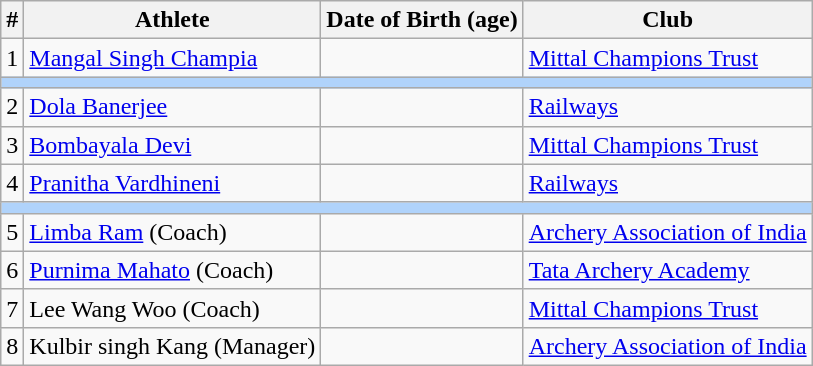<table class="wikitable">
<tr>
<th>#</th>
<th>Athlete</th>
<th>Date of Birth (age)</th>
<th>Club</th>
</tr>
<tr>
<td>1</td>
<td><a href='#'>Mangal Singh Champia</a></td>
<td></td>
<td><a href='#'>Mittal Champions Trust</a></td>
</tr>
<tr ---->
<td colspan="9" bgcolor="#B0D3FB" align="left" bgcolor="#DFEDFD"></td>
</tr>
<tr ---->
<td>2</td>
<td><a href='#'>Dola Banerjee</a></td>
<td></td>
<td><a href='#'>Railways</a></td>
</tr>
<tr>
<td>3</td>
<td><a href='#'>Bombayala Devi</a></td>
<td></td>
<td><a href='#'>Mittal Champions Trust</a></td>
</tr>
<tr>
<td>4</td>
<td><a href='#'>Pranitha Vardhineni</a></td>
<td></td>
<td><a href='#'>Railways</a></td>
</tr>
<tr ---->
<td colspan="9" bgcolor="#B0D3FB" align="left" bgcolor="#DFEDFD"></td>
</tr>
<tr ---->
<td>5</td>
<td><a href='#'>Limba Ram</a> (Coach)</td>
<td></td>
<td><a href='#'>Archery Association of India</a></td>
</tr>
<tr>
<td>6</td>
<td><a href='#'>Purnima Mahato</a> (Coach)</td>
<td></td>
<td><a href='#'>Tata Archery Academy</a></td>
</tr>
<tr>
<td>7</td>
<td>Lee Wang Woo (Coach)</td>
<td></td>
<td><a href='#'>Mittal Champions Trust</a></td>
</tr>
<tr>
<td>8</td>
<td>Kulbir singh Kang (Manager)</td>
<td></td>
<td><a href='#'>Archery Association of India</a></td>
</tr>
</table>
